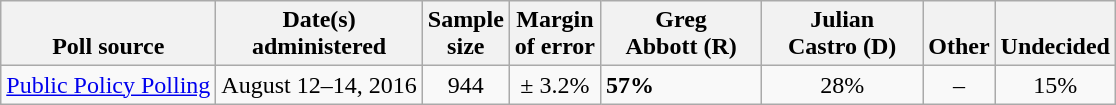<table class="wikitable">
<tr valign=bottom>
<th>Poll source</th>
<th>Date(s)<br>administered</th>
<th>Sample<br>size</th>
<th>Margin<br>of error</th>
<th style="width:100px;">Greg<br>Abbott (R)</th>
<th style="width:100px;">Julian<br>Castro (D)</th>
<th>Other</th>
<th>Undecided</th>
</tr>
<tr>
<td><a href='#'>Public Policy Polling</a></td>
<td align=center>August 12–14, 2016</td>
<td align=center>944</td>
<td align=center>± 3.2%</td>
<td><strong>57%</strong></td>
<td align=center>28%</td>
<td align=center>–</td>
<td align=center>15%</td>
</tr>
</table>
